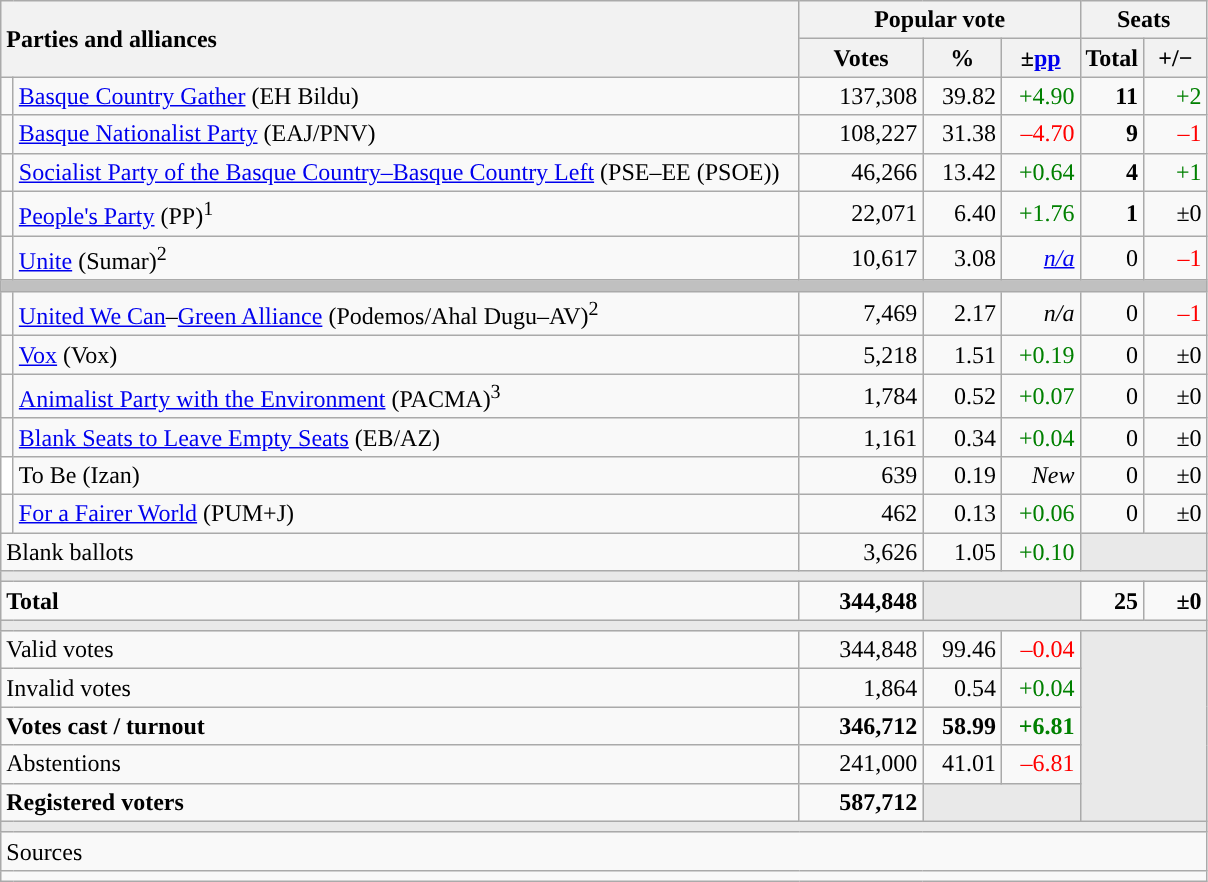<table class="wikitable" style="text-align:right;">
<tr>
<th style="text-align:left;" rowspan="2" colspan="2" width="525">Parties and alliances</th>
<th colspan="3">Popular vote</th>
<th colspan="2">Seats</th>
</tr>
<tr>
<th width="75">Votes</th>
<th width="45">%</th>
<th width="45">±<a href='#'>pp</a></th>
<th width="35">Total</th>
<th width="35">+/−</th>
</tr>
<tr>
<td width="1" style="color:inherit;background:"></td>
<td align="left"><a href='#'>Basque Country Gather</a> (EH Bildu)</td>
<td>137,308</td>
<td>39.82</td>
<td style="color:green;">+4.90</td>
<td><strong>11</strong></td>
<td style="color:green;">+2</td>
</tr>
<tr>
<td style="color:inherit;background:"></td>
<td align="left"><a href='#'>Basque Nationalist Party</a> (EAJ/PNV)</td>
<td>108,227</td>
<td>31.38</td>
<td style="color:red;">–4.70</td>
<td><strong>9</strong></td>
<td style="color:red;">–1</td>
</tr>
<tr>
<td style="color:inherit;background:"></td>
<td align="left"><a href='#'>Socialist Party of the Basque Country–Basque Country Left</a> (PSE–EE (PSOE))</td>
<td>46,266</td>
<td>13.42</td>
<td style="color:green;">+0.64</td>
<td><strong>4</strong></td>
<td style="color:green;">+1</td>
</tr>
<tr>
<td style="color:inherit;background:"></td>
<td align="left"><a href='#'>People's Party</a> (PP)<sup>1</sup></td>
<td>22,071</td>
<td>6.40</td>
<td style="color:green;">+1.76</td>
<td><strong>1</strong></td>
<td>±0</td>
</tr>
<tr>
<td style="color:inherit;background:"></td>
<td align="left"><a href='#'>Unite</a> (Sumar)<sup>2</sup></td>
<td>10,617</td>
<td>3.08</td>
<td><em><a href='#'>n/a</a></em></td>
<td>0</td>
<td style="color:red;">–1</td>
</tr>
<tr>
<td colspan="7" bgcolor="#C0C0C0"></td>
</tr>
<tr>
<td style="color:inherit;background:"></td>
<td align="left"><a href='#'>United We Can</a>–<a href='#'>Green Alliance</a> (Podemos/Ahal Dugu–AV)<sup>2</sup></td>
<td>7,469</td>
<td>2.17</td>
<td><em>n/a</em></td>
<td>0</td>
<td style="color:red;">–1</td>
</tr>
<tr>
<td style="color:inherit;background:"></td>
<td align="left"><a href='#'>Vox</a> (Vox)</td>
<td>5,218</td>
<td>1.51</td>
<td style="color:green;">+0.19</td>
<td>0</td>
<td>±0</td>
</tr>
<tr>
<td style="color:inherit;background:"></td>
<td align="left"><a href='#'>Animalist Party with the Environment</a> (PACMA)<sup>3</sup></td>
<td>1,784</td>
<td>0.52</td>
<td style="color:green;">+0.07</td>
<td>0</td>
<td>±0</td>
</tr>
<tr>
<td style="color:inherit;background:"></td>
<td align="left"><a href='#'>Blank Seats to Leave Empty Seats</a> (EB/AZ)</td>
<td>1,161</td>
<td>0.34</td>
<td style="color:green;">+0.04</td>
<td>0</td>
<td>±0</td>
</tr>
<tr>
<td bgcolor="white"></td>
<td align="left">To Be (Izan)</td>
<td>639</td>
<td>0.19</td>
<td><em>New</em></td>
<td>0</td>
<td>±0</td>
</tr>
<tr>
<td style="color:inherit;background:"></td>
<td align="left"><a href='#'>For a Fairer World</a> (PUM+J)</td>
<td>462</td>
<td>0.13</td>
<td style="color:green;">+0.06</td>
<td>0</td>
<td>±0</td>
</tr>
<tr>
<td align="left" colspan="2">Blank ballots</td>
<td>3,626</td>
<td>1.05</td>
<td style="color:green;">+0.10</td>
<td bgcolor="#E9E9E9" colspan="2"></td>
</tr>
<tr>
<td colspan="7" bgcolor="#E9E9E9"></td>
</tr>
<tr style="font-weight:bold;">
<td align="left" colspan="2">Total</td>
<td>344,848</td>
<td bgcolor="#E9E9E9" colspan="2"></td>
<td>25</td>
<td>±0</td>
</tr>
<tr>
<td colspan="7" bgcolor="#E9E9E9"></td>
</tr>
<tr>
<td align="left" colspan="2">Valid votes</td>
<td>344,848</td>
<td>99.46</td>
<td style="color:red;">–0.04</td>
<td bgcolor="#E9E9E9" colspan="2" rowspan="5"></td>
</tr>
<tr>
<td align="left" colspan="2">Invalid votes</td>
<td>1,864</td>
<td>0.54</td>
<td style="color:green;">+0.04</td>
</tr>
<tr style="font-weight:bold;">
<td align="left" colspan="2">Votes cast / turnout</td>
<td>346,712</td>
<td>58.99</td>
<td style="color:green;">+6.81</td>
</tr>
<tr>
<td align="left" colspan="2">Abstentions</td>
<td>241,000</td>
<td>41.01</td>
<td style="color:red;">–6.81</td>
</tr>
<tr style="font-weight:bold;">
<td align="left" colspan="2">Registered voters</td>
<td>587,712</td>
<td bgcolor="#E9E9E9" colspan="2"></td>
</tr>
<tr>
<td colspan="7" bgcolor="#E9E9E9"></td>
</tr>
<tr>
<td align="left" colspan="7">Sources</td>
</tr>
<tr>
<td colspan="7" style="text-align:left; max-width:790px;"></td>
</tr>
</table>
